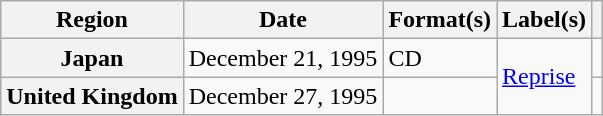<table class="wikitable plainrowheaders">
<tr>
<th scope="col">Region</th>
<th scope="col">Date</th>
<th scope="col">Format(s)</th>
<th scope="col">Label(s)</th>
<th scope="col"></th>
</tr>
<tr>
<th scope="row">Japan</th>
<td>December 21, 1995</td>
<td>CD</td>
<td rowspan="2"><a href='#'>Reprise</a></td>
<td></td>
</tr>
<tr>
<th scope="row">United Kingdom</th>
<td>December 27, 1995</td>
<td></td>
<td></td>
</tr>
</table>
